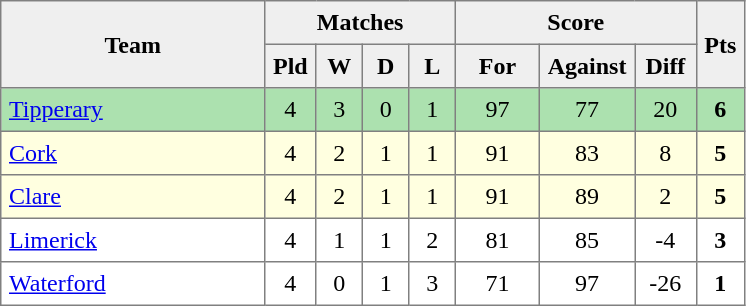<table style=border-collapse:collapse border=1 cellspacing=0 cellpadding=5>
<tr align=center bgcolor=#efefef>
<th rowspan=2 width=165>Team</th>
<th colspan=4>Matches</th>
<th colspan=3>Score</th>
<th rowspan=2width=20>Pts</th>
</tr>
<tr align=center bgcolor=#efefef>
<th width=20>Pld</th>
<th width=20>W</th>
<th width=20>D</th>
<th width=20>L</th>
<th width=45>For</th>
<th width=45>Against</th>
<th width=30>Diff</th>
</tr>
<tr align=center style="background:#ACE1AF;">
<td style="text-align:left;"> <a href='#'>Tipperary</a></td>
<td>4</td>
<td>3</td>
<td>0</td>
<td>1</td>
<td>97</td>
<td>77</td>
<td>20</td>
<td><strong>6</strong></td>
</tr>
<tr align=center style="background:#FFFFE0;">
<td style="text-align:left;"> <a href='#'>Cork</a></td>
<td>4</td>
<td>2</td>
<td>1</td>
<td>1</td>
<td>91</td>
<td>83</td>
<td>8</td>
<td><strong>5</strong></td>
</tr>
<tr align=center style="background:#FFFFE0;">
<td style="text-align:left;"> <a href='#'>Clare</a></td>
<td>4</td>
<td>2</td>
<td>1</td>
<td>1</td>
<td>91</td>
<td>89</td>
<td>2</td>
<td><strong>5</strong></td>
</tr>
<tr align=center>
<td style="text-align:left;"> <a href='#'>Limerick</a></td>
<td>4</td>
<td>1</td>
<td>1</td>
<td>2</td>
<td>81</td>
<td>85</td>
<td>-4</td>
<td><strong>3</strong></td>
</tr>
<tr align=center>
<td style="text-align:left;"> <a href='#'>Waterford</a></td>
<td>4</td>
<td>0</td>
<td>1</td>
<td>3</td>
<td>71</td>
<td>97</td>
<td>-26</td>
<td><strong>1</strong></td>
</tr>
</table>
